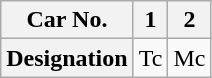<table class="wikitable">
<tr>
<th>Car No.</th>
<th>1</th>
<th>2</th>
</tr>
<tr>
<th>Designation</th>
<td>Tc</td>
<td>Mc</td>
</tr>
</table>
